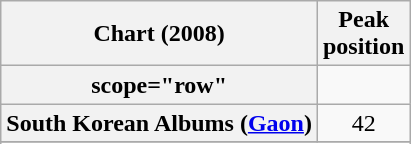<table class="wikitable sortable plainrowheaders" style="text-align:center">
<tr>
<th scope="col">Chart (2008)</th>
<th scope="col">Peak<br>position</th>
</tr>
<tr>
<th>scope="row" </th>
</tr>
<tr>
<th scope="row">South Korean Albums (<a href='#'>Gaon</a>)</th>
<td style="text-align:center;">42</td>
</tr>
<tr>
</tr>
<tr>
</tr>
<tr>
</tr>
<tr>
</tr>
</table>
